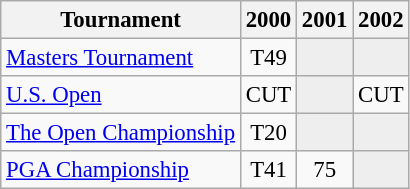<table class="wikitable" style="font-size:95%;text-align:center;">
<tr>
<th>Tournament</th>
<th>2000</th>
<th>2001</th>
<th>2002</th>
</tr>
<tr>
<td align=left><a href='#'>Masters Tournament</a></td>
<td>T49</td>
<td style="background:#eeeeee;"></td>
<td style="background:#eeeeee;"></td>
</tr>
<tr>
<td align=left><a href='#'>U.S. Open</a></td>
<td>CUT</td>
<td style="background:#eeeeee;"></td>
<td>CUT</td>
</tr>
<tr>
<td align=left><a href='#'>The Open Championship</a></td>
<td>T20</td>
<td style="background:#eeeeee;"></td>
<td style="background:#eeeeee;"></td>
</tr>
<tr>
<td align=left><a href='#'>PGA Championship</a></td>
<td>T41</td>
<td>75</td>
<td style="background:#eeeeee;"></td>
</tr>
</table>
